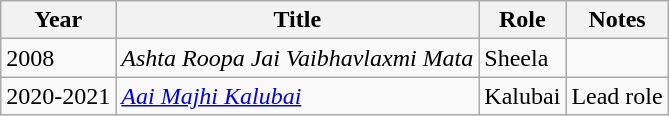<table class="wikitable">
<tr>
<th>Year</th>
<th>Title</th>
<th>Role</th>
<th>Notes</th>
</tr>
<tr>
<td>2008</td>
<td><em>Ashta Roopa Jai Vaibhavlaxmi Mata</em></td>
<td>Sheela</td>
<td></td>
</tr>
<tr>
<td>2020-2021</td>
<td><em><a href='#'>Aai Majhi Kalubai</a></em></td>
<td>Kalubai</td>
<td>Lead role</td>
</tr>
</table>
